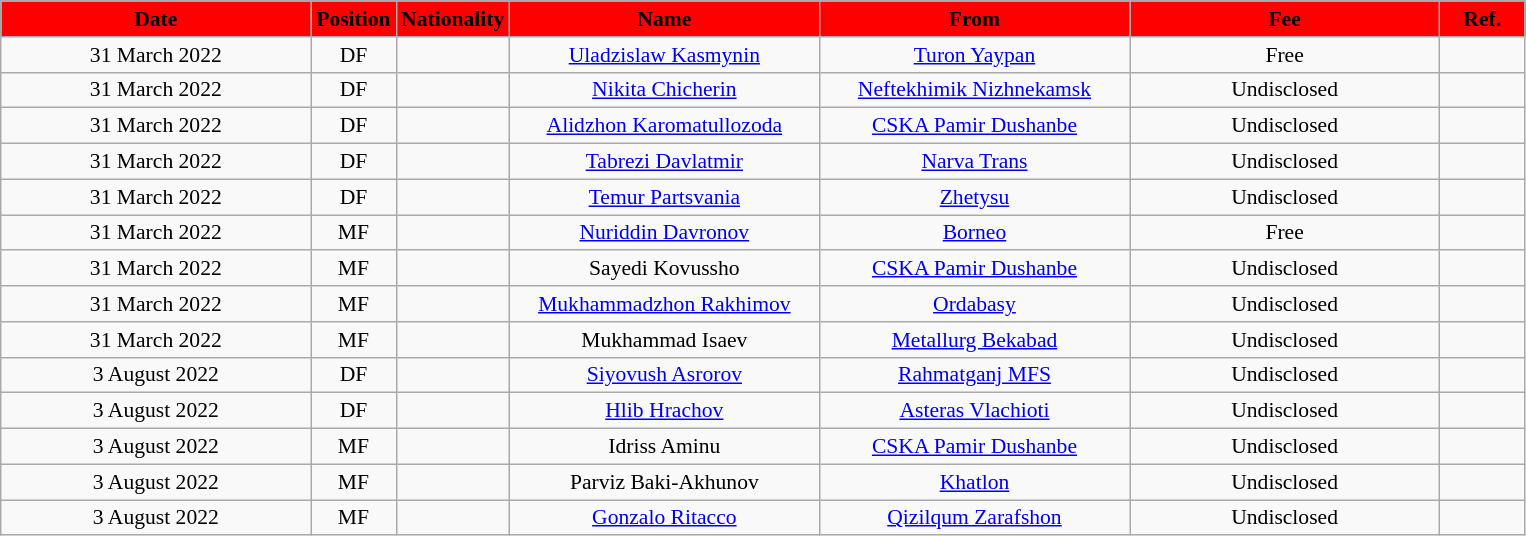<table class="wikitable"  style="text-align:center; font-size:90%; ">
<tr>
<th style="background:#FF0000; color:#000000; width:200px;">Date</th>
<th style="background:#FF0000; color:#000000; width:50px;">Position</th>
<th style="background:#FF0000; color:#000000; width:50px;">Nationality</th>
<th style="background:#FF0000; color:#000000; width:200px;">Name</th>
<th style="background:#FF0000; color:#000000; width:200px;">From</th>
<th style="background:#FF0000; color:#000000; width:200px;">Fee</th>
<th style="background:#FF0000; color:#000000; width:50px;">Ref.</th>
</tr>
<tr>
<td>31 March 2022</td>
<td>DF</td>
<td></td>
<td><a href='#'>Uladzislaw Kasmynin</a></td>
<td><a href='#'>Turon Yaypan</a></td>
<td>Free</td>
<td></td>
</tr>
<tr>
<td>31 March 2022</td>
<td>DF</td>
<td></td>
<td><a href='#'>Nikita Chicherin</a></td>
<td><a href='#'>Neftekhimik Nizhnekamsk</a></td>
<td>Undisclosed</td>
<td></td>
</tr>
<tr>
<td>31 March 2022</td>
<td>DF</td>
<td></td>
<td><a href='#'>Alidzhon Karomatullozoda</a></td>
<td><a href='#'>CSKA Pamir Dushanbe</a></td>
<td>Undisclosed</td>
<td></td>
</tr>
<tr>
<td>31 March 2022</td>
<td>DF</td>
<td></td>
<td><a href='#'>Tabrezi Davlatmir</a></td>
<td><a href='#'>Narva Trans</a></td>
<td>Undisclosed</td>
<td></td>
</tr>
<tr>
<td>31 March 2022</td>
<td>DF</td>
<td></td>
<td><a href='#'>Temur Partsvania</a></td>
<td><a href='#'>Zhetysu</a></td>
<td>Undisclosed</td>
<td></td>
</tr>
<tr>
<td>31 March 2022</td>
<td>MF</td>
<td></td>
<td><a href='#'>Nuriddin Davronov</a></td>
<td><a href='#'>Borneo</a></td>
<td>Free</td>
<td></td>
</tr>
<tr>
<td>31 March 2022</td>
<td>MF</td>
<td></td>
<td>Sayedi Kovussho</td>
<td><a href='#'>CSKA Pamir Dushanbe</a></td>
<td>Undisclosed</td>
<td></td>
</tr>
<tr>
<td>31 March 2022</td>
<td>MF</td>
<td></td>
<td><a href='#'>Mukhammadzhon Rakhimov</a></td>
<td><a href='#'>Ordabasy</a></td>
<td>Undisclosed</td>
<td></td>
</tr>
<tr>
<td>31 March 2022</td>
<td>MF</td>
<td></td>
<td>Mukhammad Isaev</td>
<td><a href='#'>Metallurg Bekabad</a></td>
<td>Undisclosed</td>
<td></td>
</tr>
<tr>
<td>3 August 2022</td>
<td>DF</td>
<td></td>
<td><a href='#'>Siyovush Asrorov</a></td>
<td><a href='#'>Rahmatganj MFS</a></td>
<td>Undisclosed</td>
<td></td>
</tr>
<tr>
<td>3 August 2022</td>
<td>DF</td>
<td></td>
<td><a href='#'>Hlib Hrachov</a></td>
<td><a href='#'>Asteras Vlachioti</a></td>
<td>Undisclosed</td>
<td></td>
</tr>
<tr>
<td>3 August 2022</td>
<td>MF</td>
<td></td>
<td>Idriss Aminu</td>
<td><a href='#'>CSKA Pamir Dushanbe</a></td>
<td>Undisclosed</td>
<td></td>
</tr>
<tr>
<td>3 August 2022</td>
<td>MF</td>
<td></td>
<td>Parviz Baki-Akhunov</td>
<td><a href='#'>Khatlon</a></td>
<td>Undisclosed</td>
<td></td>
</tr>
<tr>
<td>3 August 2022</td>
<td>MF</td>
<td></td>
<td><a href='#'>Gonzalo Ritacco</a></td>
<td><a href='#'>Qizilqum Zarafshon</a></td>
<td>Undisclosed</td>
<td></td>
</tr>
</table>
